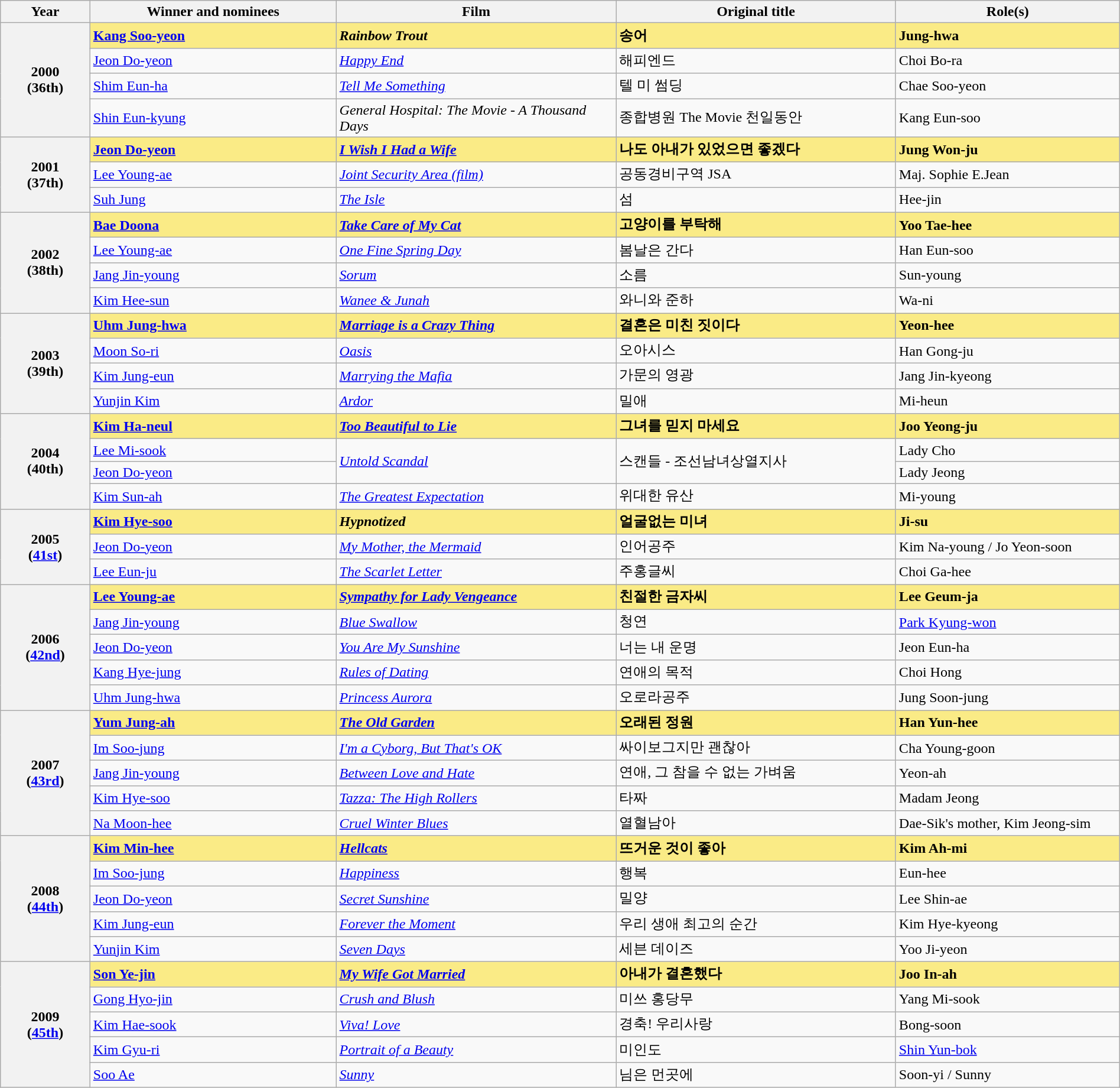<table class="wikitable" style="width:100%;" cellpadding="6">
<tr>
<th style="width:8%;">Year</th>
<th style="width:22%;">Winner and nominees</th>
<th style="width:25%;">Film</th>
<th style="width:25%;">Original title</th>
<th style="width:20%;">Role(s)</th>
</tr>
<tr>
<th rowspan="4">2000<br>(36th)</th>
<td style="background:#FAEB86;"><strong><a href='#'>Kang Soo-yeon</a> </strong></td>
<td style="background:#FAEB86;"><strong><em>Rainbow Trout</em></strong></td>
<td style="background:#FAEB86;"><strong>송어</strong></td>
<td style="background:#FAEB86;"><strong>Jung-hwa</strong></td>
</tr>
<tr>
<td><a href='#'>Jeon Do-yeon</a></td>
<td><em><a href='#'> Happy End</a></em></td>
<td>해피엔드</td>
<td>Choi Bo-ra</td>
</tr>
<tr>
<td><a href='#'>Shim Eun-ha</a></td>
<td><em><a href='#'>Tell Me Something</a></em></td>
<td>텔 미 썸딩</td>
<td>Chae Soo-yeon</td>
</tr>
<tr>
<td><a href='#'>Shin Eun-kyung</a></td>
<td><em>General Hospital: The Movie - A Thousand Days</em></td>
<td>종합병원 The Movie 천일동안</td>
<td>Kang Eun-soo</td>
</tr>
<tr>
<th rowspan="3">2001<br>(37th)</th>
<td style="background:#FAEB86;"><strong><a href='#'>Jeon Do-yeon</a> </strong></td>
<td style="background:#FAEB86;"><strong><em><a href='#'>I Wish I Had a Wife</a></em></strong></td>
<td style="background:#FAEB86;"><strong>나도 아내가 있었으면 좋겠다</strong></td>
<td style="background:#FAEB86;"><strong>Jung Won-ju</strong></td>
</tr>
<tr>
<td><a href='#'>Lee Young-ae</a></td>
<td><em><a href='#'>Joint Security Area (film)</a></em></td>
<td>공동경비구역 JSA</td>
<td>Maj. Sophie E.Jean</td>
</tr>
<tr>
<td><a href='#'>Suh Jung</a></td>
<td><em><a href='#'>The Isle</a></em></td>
<td>섬</td>
<td>Hee-jin</td>
</tr>
<tr>
<th rowspan="4">2002<br>(38th)</th>
<td style="background:#FAEB86;"><strong><a href='#'>Bae Doona</a> </strong></td>
<td style="background:#FAEB86;"><strong><em><a href='#'>Take Care of My Cat</a></em></strong></td>
<td style="background:#FAEB86;"><strong>고양이를 부탁해</strong></td>
<td style="background:#FAEB86;"><strong>Yoo Tae-hee</strong></td>
</tr>
<tr>
<td><a href='#'>Lee Young-ae</a></td>
<td><em><a href='#'>One Fine Spring Day</a></em></td>
<td>봄날은 간다</td>
<td>Han Eun-soo</td>
</tr>
<tr>
<td><a href='#'>Jang Jin-young</a></td>
<td><em><a href='#'>Sorum</a></em></td>
<td>소름</td>
<td>Sun-young</td>
</tr>
<tr>
<td><a href='#'>Kim Hee-sun</a></td>
<td><em><a href='#'>Wanee & Junah</a></em></td>
<td>와니와 준하</td>
<td>Wa-ni</td>
</tr>
<tr>
<th rowspan="4">2003<br>(39th)</th>
<td style="background:#FAEB86;"><strong><a href='#'>Uhm Jung-hwa</a> </strong></td>
<td style="background:#FAEB86;"><strong><em><a href='#'>Marriage is a Crazy Thing</a></em></strong></td>
<td style="background:#FAEB86;"><strong>결혼은 미친 짓이다</strong></td>
<td style="background:#FAEB86;"><strong>Yeon-hee</strong></td>
</tr>
<tr>
<td><a href='#'>Moon So-ri</a></td>
<td><em><a href='#'>Oasis</a></em></td>
<td>오아시스</td>
<td>Han Gong-ju</td>
</tr>
<tr>
<td><a href='#'>Kim Jung-eun</a></td>
<td><em><a href='#'>Marrying the Mafia</a></em></td>
<td>가문의 영광</td>
<td>Jang Jin-kyeong</td>
</tr>
<tr>
<td><a href='#'>Yunjin Kim</a></td>
<td><em><a href='#'>Ardor</a></em></td>
<td>밀애</td>
<td>Mi-heun</td>
</tr>
<tr>
<th rowspan="4">2004<br>(40th)</th>
<td style="background:#FAEB86;"><strong><a href='#'>Kim Ha-neul</a> </strong></td>
<td style="background:#FAEB86;"><strong><em><a href='#'>Too Beautiful to Lie</a></em></strong></td>
<td style="background:#FAEB86;"><strong>그녀를 믿지 마세요</strong></td>
<td style="background:#FAEB86;"><strong>Joo Yeong-ju</strong></td>
</tr>
<tr>
<td><a href='#'>Lee Mi-sook</a></td>
<td rowspan="2"><em><a href='#'>Untold Scandal</a></em></td>
<td rowspan="2">스캔들 - 조선남녀상열지사</td>
<td>Lady Cho</td>
</tr>
<tr>
<td><a href='#'>Jeon Do-yeon</a></td>
<td>Lady Jeong</td>
</tr>
<tr>
<td><a href='#'>Kim Sun-ah</a></td>
<td><em><a href='#'>The Greatest Expectation</a></em></td>
<td>위대한 유산</td>
<td>Mi-young</td>
</tr>
<tr>
<th rowspan="3">2005<br>(<a href='#'>41st</a>)</th>
<td style="background:#FAEB86;"><strong><a href='#'>Kim Hye-soo</a> </strong></td>
<td style="background:#FAEB86;"><strong><em>Hypnotized</em></strong></td>
<td style="background:#FAEB86;"><strong>얼굴없는 미녀</strong></td>
<td style="background:#FAEB86;"><strong>Ji-su</strong></td>
</tr>
<tr>
<td><a href='#'>Jeon Do-yeon</a></td>
<td><em><a href='#'>My Mother, the Mermaid</a></em></td>
<td>인어공주</td>
<td>Kim Na-young / Jo Yeon-soon</td>
</tr>
<tr>
<td><a href='#'>Lee Eun-ju</a></td>
<td><em><a href='#'>The Scarlet Letter</a></em></td>
<td>주홍글씨</td>
<td>Choi Ga-hee</td>
</tr>
<tr>
<th rowspan="5">2006<br>(<a href='#'>42nd</a>)</th>
<td style="background:#FAEB86;"><strong><a href='#'>Lee Young-ae</a> </strong></td>
<td style="background:#FAEB86;"><strong><em><a href='#'>Sympathy for Lady Vengeance</a></em></strong></td>
<td style="background:#FAEB86;"><strong>친절한 금자씨</strong></td>
<td style="background:#FAEB86;"><strong>Lee Geum-ja</strong></td>
</tr>
<tr>
<td><a href='#'>Jang Jin-young</a></td>
<td><em><a href='#'>Blue Swallow</a></em></td>
<td>청연</td>
<td><a href='#'>Park Kyung-won</a></td>
</tr>
<tr>
<td><a href='#'>Jeon Do-yeon</a></td>
<td><em><a href='#'>You Are My Sunshine</a></em></td>
<td>너는 내 운명</td>
<td>Jeon Eun-ha</td>
</tr>
<tr>
<td><a href='#'>Kang Hye-jung</a></td>
<td><em><a href='#'>Rules of Dating</a></em></td>
<td>연애의 목적</td>
<td>Choi Hong</td>
</tr>
<tr>
<td><a href='#'>Uhm Jung-hwa</a></td>
<td><em><a href='#'>Princess Aurora</a></em></td>
<td>오로라공주</td>
<td>Jung Soon-jung</td>
</tr>
<tr>
<th rowspan="5">2007<br>(<a href='#'>43rd</a>)</th>
<td style="background:#FAEB86;"><strong><a href='#'>Yum Jung-ah</a> </strong></td>
<td style="background:#FAEB86;"><strong><em><a href='#'>The Old Garden</a></em></strong></td>
<td style="background:#FAEB86;"><strong>오래된 정원</strong></td>
<td style="background:#FAEB86;"><strong>Han Yun-hee</strong></td>
</tr>
<tr>
<td><a href='#'>Im Soo-jung</a></td>
<td><em><a href='#'>I'm a Cyborg, But That's OK</a></em></td>
<td>싸이보그지만 괜찮아</td>
<td>Cha Young-goon</td>
</tr>
<tr>
<td><a href='#'>Jang Jin-young</a></td>
<td><em><a href='#'>Between Love and Hate</a></em></td>
<td>연애, 그 참을 수 없는 가벼움</td>
<td>Yeon-ah</td>
</tr>
<tr>
<td><a href='#'>Kim Hye-soo</a></td>
<td><em><a href='#'>Tazza: The High Rollers</a></em></td>
<td>타짜</td>
<td>Madam Jeong</td>
</tr>
<tr>
<td><a href='#'>Na Moon-hee</a></td>
<td><em><a href='#'>Cruel Winter Blues</a></em></td>
<td>열혈남아</td>
<td>Dae-Sik's mother, Kim Jeong-sim</td>
</tr>
<tr>
<th rowspan="5">2008<br>(<a href='#'>44th</a>)</th>
<td style="background:#FAEB86;"><strong><a href='#'>Kim Min-hee</a> </strong></td>
<td style="background:#FAEB86;"><em><a href='#'><strong>Hellcats</strong></a></em></td>
<td style="background:#FAEB86;"><strong>뜨거운 것이 좋아</strong></td>
<td style="background:#FAEB86;"><strong>Kim Ah-mi</strong></td>
</tr>
<tr>
<td><a href='#'>Im Soo-jung</a></td>
<td><em><a href='#'>Happiness</a></em></td>
<td>행복</td>
<td>Eun-hee</td>
</tr>
<tr>
<td><a href='#'>Jeon Do-yeon</a></td>
<td><em><a href='#'>Secret Sunshine</a></em></td>
<td>밀양</td>
<td>Lee Shin-ae</td>
</tr>
<tr>
<td><a href='#'>Kim Jung-eun</a></td>
<td><em><a href='#'>Forever the Moment</a></em></td>
<td>우리 생애 최고의 순간</td>
<td>Kim Hye-kyeong</td>
</tr>
<tr>
<td><a href='#'>Yunjin Kim</a></td>
<td><em> <a href='#'>Seven Days</a></em></td>
<td>세븐 데이즈</td>
<td>Yoo Ji-yeon</td>
</tr>
<tr>
<th rowspan="5">2009<br>(<a href='#'>45th</a>)</th>
<td style="background:#FAEB86;"><strong><a href='#'>Son Ye-jin</a> </strong></td>
<td style="background:#FAEB86;"><strong><em><a href='#'>My Wife Got Married</a></em></strong></td>
<td style="background:#FAEB86;"><strong>아내가 결혼했다</strong></td>
<td style="background:#FAEB86;"><strong>Joo In-ah</strong></td>
</tr>
<tr>
<td><a href='#'>Gong Hyo-jin</a></td>
<td><em><a href='#'>Crush and Blush</a></em></td>
<td>미쓰 홍당무</td>
<td>Yang Mi-sook</td>
</tr>
<tr>
<td><a href='#'>Kim Hae-sook</a></td>
<td><em><a href='#'>Viva! Love</a></em></td>
<td>경축! 우리사랑</td>
<td>Bong-soon</td>
</tr>
<tr>
<td><a href='#'>Kim Gyu-ri</a></td>
<td><em><a href='#'>Portrait of a Beauty</a></em></td>
<td>미인도</td>
<td><a href='#'>Shin Yun-bok</a></td>
</tr>
<tr>
<td><a href='#'>Soo Ae</a></td>
<td><em><a href='#'>Sunny</a></em></td>
<td>님은 먼곳에</td>
<td>Soon-yi / Sunny</td>
</tr>
</table>
